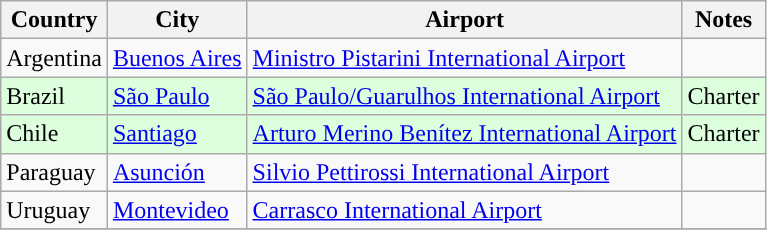<table class="wikitable sortable">
<tr>
<th>Country</th>
<th>City</th>
<th>Airport</th>
<th>Notes</th>
</tr>
<tr>
<td>Argentina</td>
<td><a href='#'>Buenos Aires</a></td>
<td><a href='#'>Ministro Pistarini International Airport</a></td>
<td align=center></td>
</tr>
<tr style="background-color:#DDFFDE">
<td>Brazil</td>
<td><a href='#'>São Paulo</a></td>
<td><a href='#'>São Paulo/Guarulhos International Airport</a></td>
<td align=center>Charter</td>
</tr>
<tr style="background-color:#DDFFDE">
<td>Chile</td>
<td><a href='#'>Santiago</a></td>
<td><a href='#'>Arturo Merino Benítez International Airport</a></td>
<td align=center>Charter</td>
</tr>
<tr>
<td>Paraguay</td>
<td><a href='#'>Asunción</a></td>
<td><a href='#'>Silvio Pettirossi International Airport</a></td>
<td align=center></td>
</tr>
<tr>
<td>Uruguay</td>
<td><a href='#'>Montevideo</a></td>
<td><a href='#'>Carrasco International Airport</a></td>
<td></td>
</tr>
<tr>
</tr>
</table>
